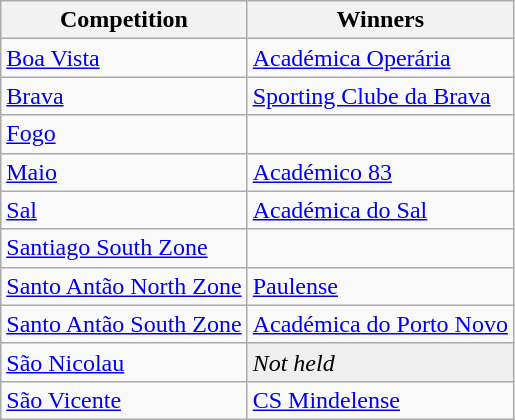<table class="wikitable">
<tr>
<th>Competition</th>
<th>Winners</th>
</tr>
<tr>
<td><a href='#'>Boa Vista</a></td>
<td><a href='#'>Académica Operária</a></td>
</tr>
<tr>
<td><a href='#'>Brava</a></td>
<td><a href='#'>Sporting Clube da Brava</a></td>
</tr>
<tr>
<td><a href='#'>Fogo</a></td>
<td></td>
</tr>
<tr>
<td><a href='#'>Maio</a></td>
<td><a href='#'>Académico 83</a></td>
</tr>
<tr>
<td><a href='#'>Sal</a></td>
<td><a href='#'>Académica do Sal</a></td>
</tr>
<tr>
<td><a href='#'>Santiago South Zone</a></td>
<td></td>
</tr>
<tr>
<td><a href='#'>Santo Antão North Zone</a></td>
<td><a href='#'>Paulense</a></td>
</tr>
<tr>
<td><a href='#'>Santo Antão South Zone</a></td>
<td><a href='#'>Académica do Porto Novo</a></td>
</tr>
<tr>
<td><a href='#'>São Nicolau</a></td>
<td bgcolor=#EFEFEF><em>Not held</em></td>
</tr>
<tr>
<td><a href='#'>São Vicente</a></td>
<td><a href='#'>CS Mindelense</a></td>
</tr>
</table>
